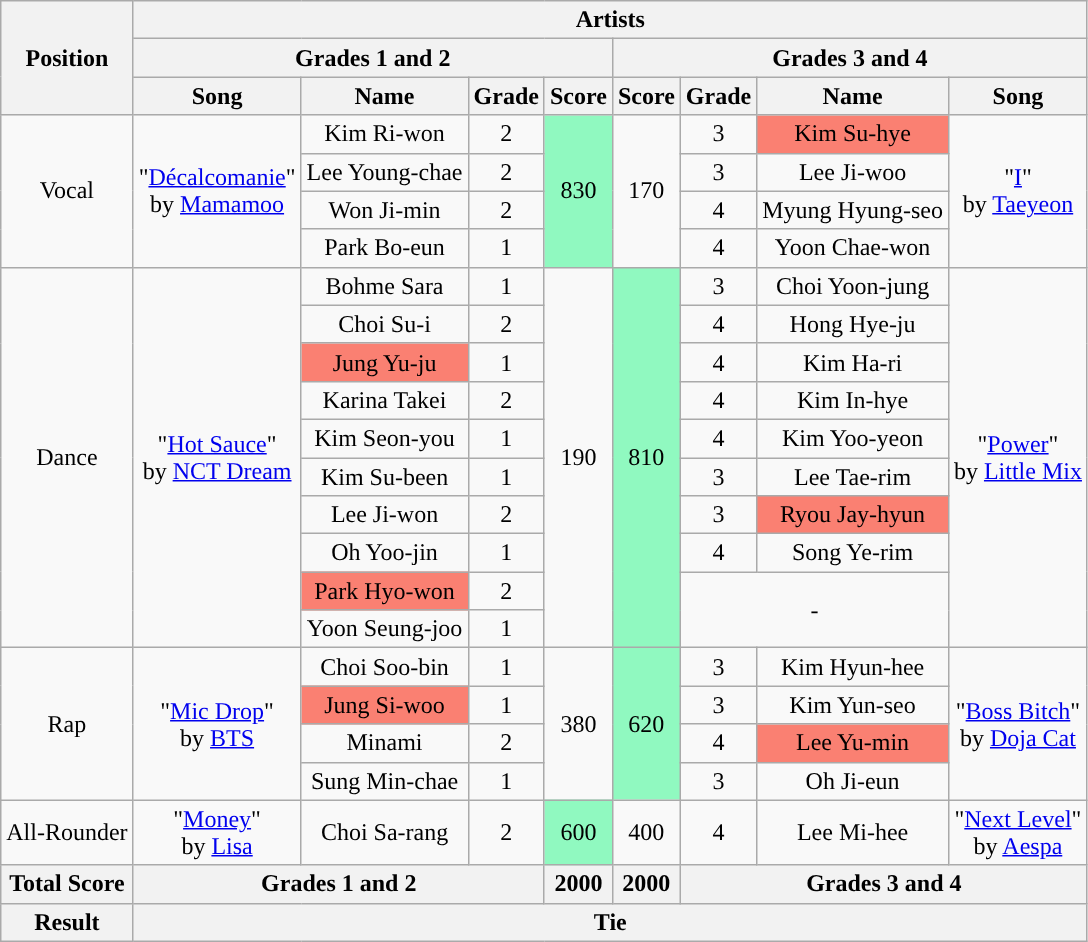<table class="wikitable" style="text-align: center">
<tr>
<th rowspan="3">Position</th>
<th colspan="8">Artists</th>
</tr>
<tr>
<th colspan="4">Grades 1 and 2</th>
<th colspan="4">Grades 3 and 4</th>
</tr>
<tr>
<th>Song</th>
<th>Name</th>
<th>Grade</th>
<th>Score</th>
<th>Score</th>
<th>Grade</th>
<th>Name</th>
<th>Song</th>
</tr>
<tr>
<td rowspan="4">Vocal</td>
<td rowspan="4">"<a href='#'>Décalcomanie</a>"<br>by <a href='#'>Mamamoo</a></td>
<td>Kim Ri-won</td>
<td>2</td>
<td rowspan="4" style="background:#90F9C0;">830</td>
<td rowspan="4">170</td>
<td>3</td>
<td style="background:salmon;">Kim Su-hye</td>
<td rowspan="4">"<a href='#'>I</a>"<br>by <a href='#'>Taeyeon</a></td>
</tr>
<tr>
<td>Lee Young-chae</td>
<td>2</td>
<td>3</td>
<td>Lee Ji-woo</td>
</tr>
<tr>
<td>Won Ji-min</td>
<td>2</td>
<td>4</td>
<td>Myung Hyung-seo</td>
</tr>
<tr>
<td>Park Bo-eun</td>
<td>1</td>
<td>4</td>
<td>Yoon Chae-won</td>
</tr>
<tr>
<td rowspan="10">Dance</td>
<td rowspan="10">"<a href='#'>Hot Sauce</a>"<br>by <a href='#'>NCT Dream</a></td>
<td>Bohme Sara</td>
<td>1</td>
<td rowspan="10">190</td>
<td rowspan="10" style="background:#90F9C0;">810</td>
<td>3</td>
<td>Choi Yoon-jung</td>
<td rowspan="10">"<a href='#'>Power</a>"<br>by <a href='#'>Little Mix</a></td>
</tr>
<tr>
<td>Choi Su-i</td>
<td>2</td>
<td>4</td>
<td>Hong Hye-ju</td>
</tr>
<tr>
<td style="background:salmon;">Jung Yu-ju</td>
<td>1</td>
<td>4</td>
<td>Kim Ha-ri</td>
</tr>
<tr>
<td>Karina Takei</td>
<td>2</td>
<td>4</td>
<td>Kim In-hye</td>
</tr>
<tr>
<td>Kim Seon-you</td>
<td>1</td>
<td>4</td>
<td>Kim Yoo-yeon</td>
</tr>
<tr>
<td>Kim Su-been</td>
<td>1</td>
<td>3</td>
<td>Lee Tae-rim</td>
</tr>
<tr>
<td>Lee Ji-won</td>
<td>2</td>
<td>3</td>
<td style="background:salmon;">Ryou Jay-hyun</td>
</tr>
<tr>
<td>Oh Yoo-jin</td>
<td>1</td>
<td>4</td>
<td>Song Ye-rim</td>
</tr>
<tr>
<td style="background:salmon;">Park Hyo-won</td>
<td>2</td>
<td colspan="2" rowspan="2">-</td>
</tr>
<tr>
<td>Yoon Seung-joo</td>
<td>1</td>
</tr>
<tr>
<td rowspan="4">Rap</td>
<td rowspan="4">"<a href='#'>Mic Drop</a>"<br>by <a href='#'>BTS</a></td>
<td>Choi Soo-bin</td>
<td>1</td>
<td rowspan="4">380</td>
<td rowspan="4" style="background:#90F9C0;">620</td>
<td>3</td>
<td>Kim Hyun-hee</td>
<td rowspan="4">"<a href='#'>Boss Bitch</a>"<br>by <a href='#'>Doja Cat</a></td>
</tr>
<tr>
<td style="background:salmon;">Jung Si-woo</td>
<td>1</td>
<td>3</td>
<td>Kim Yun-seo</td>
</tr>
<tr>
<td>Minami</td>
<td>2</td>
<td>4</td>
<td style="background:salmon;">Lee Yu-min</td>
</tr>
<tr>
<td>Sung Min-chae</td>
<td>1</td>
<td>3</td>
<td>Oh Ji-eun</td>
</tr>
<tr>
<td>All-Rounder</td>
<td>"<a href='#'>Money</a>"<br>by <a href='#'>Lisa</a></td>
<td>Choi Sa-rang</td>
<td>2</td>
<td style="background:#90F9C0;">600</td>
<td>400</td>
<td>4</td>
<td>Lee Mi-hee</td>
<td>"<a href='#'>Next Level</a>"<br>by <a href='#'>Aespa</a></td>
</tr>
<tr>
<th><strong>Total Score</strong></th>
<th colspan="3">Grades 1 and 2</th>
<th>2000</th>
<th>2000</th>
<th colspan="3">Grades 3 and 4</th>
</tr>
<tr>
<th>Result</th>
<th colspan="8">Tie</th>
</tr>
</table>
